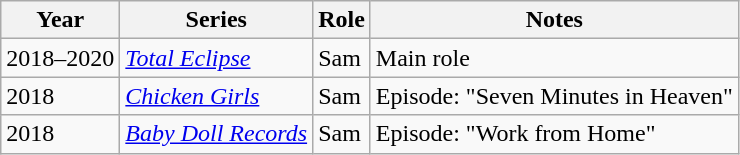<table class="wikitable sortable plainrowheaders" style="text-align:left;">
<tr>
<th>Year</th>
<th>Series</th>
<th>Role</th>
<th>Notes</th>
</tr>
<tr>
<td>2018–2020</td>
<td><em><a href='#'>Total Eclipse</a></em></td>
<td>Sam</td>
<td>Main role</td>
</tr>
<tr>
<td>2018</td>
<td><em><a href='#'>Chicken Girls</a></em></td>
<td>Sam</td>
<td>Episode: "Seven Minutes in Heaven"</td>
</tr>
<tr>
<td>2018</td>
<td><em><a href='#'>Baby Doll Records</a></em></td>
<td>Sam</td>
<td>Episode: "Work from Home"</td>
</tr>
</table>
